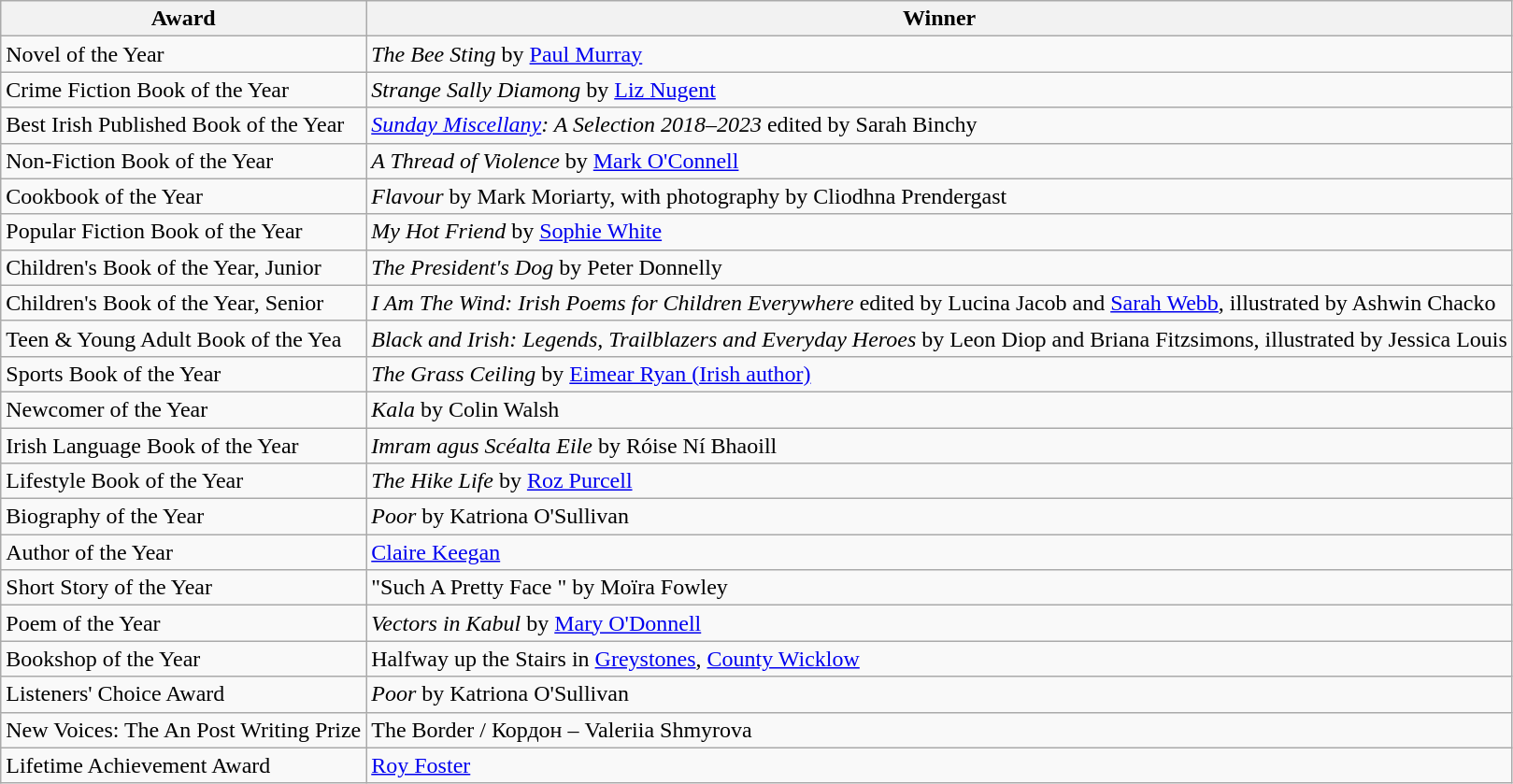<table class="wikitable">
<tr>
<th>Award</th>
<th>Winner</th>
</tr>
<tr>
<td>Novel of the Year</td>
<td><em>The Bee Sting</em> by <a href='#'>Paul Murray</a></td>
</tr>
<tr>
<td>Crime Fiction Book of the Year</td>
<td><em>Strange Sally Diamong</em> by <a href='#'>Liz Nugent</a></td>
</tr>
<tr>
<td>Best Irish Published Book of the Year</td>
<td><em><a href='#'>Sunday Miscellany</a>: A Selection 2018–2023 </em> edited by Sarah Binchy</td>
</tr>
<tr>
<td>Non-Fiction Book of the Year</td>
<td><em>A Thread of Violence </em> by <a href='#'>Mark O'Connell</a></td>
</tr>
<tr>
<td>Cookbook of the Year</td>
<td><em>Flavour</em> by Mark Moriarty, with photography by Cliodhna Prendergast</td>
</tr>
<tr>
<td>Popular Fiction Book of the Year</td>
<td><em>My Hot Friend</em> by <a href='#'>Sophie White</a></td>
</tr>
<tr>
<td>Children's Book of the Year, Junior</td>
<td><em>The President's Dog</em> by Peter Donnelly</td>
</tr>
<tr>
<td>Children's Book of the Year, Senior</td>
<td><em>I Am The Wind: Irish Poems for Children Everywhere</em> edited by Lucina Jacob and <a href='#'>Sarah Webb</a>, illustrated by Ashwin Chacko</td>
</tr>
<tr>
<td>Teen & Young Adult Book of the Yea</td>
<td><em>Black and Irish: Legends, Trailblazers and Everyday Heroes </em> by Leon Diop and Briana Fitzsimons, illustrated by Jessica Louis</td>
</tr>
<tr>
<td>Sports Book of the Year</td>
<td><em>The Grass Ceiling</em> by <a href='#'>Eimear Ryan (Irish author)</a></td>
</tr>
<tr>
<td>Newcomer of the Year</td>
<td><em>Kala</em> by Colin Walsh</td>
</tr>
<tr>
<td>Irish Language Book of the Year</td>
<td><em>Imram agus Scéalta Eile </em> by Róise Ní Bhaoill</td>
</tr>
<tr>
<td>Lifestyle Book of the Year</td>
<td><em>The Hike Life</em> by <a href='#'>Roz Purcell</a></td>
</tr>
<tr>
<td>Biography of the Year</td>
<td><em>Poor</em> by Katriona O'Sullivan</td>
</tr>
<tr>
<td>Author of the Year</td>
<td><a href='#'>Claire Keegan</a></td>
</tr>
<tr>
<td>Short Story of the Year</td>
<td>"Such A Pretty Face " by Moïra Fowley</td>
</tr>
<tr>
<td>Poem of the Year</td>
<td><em>Vectors in Kabul </em> by <a href='#'>Mary O'Donnell</a></td>
</tr>
<tr>
<td>Bookshop of the Year</td>
<td>Halfway up the Stairs in <a href='#'>Greystones</a>, <a href='#'>County Wicklow</a></td>
</tr>
<tr>
<td>Listeners' Choice Award</td>
<td><em>Poor</em> by Katriona O'Sullivan</td>
</tr>
<tr>
<td>New Voices: The An Post Writing Prize</td>
<td>The Border / Кордон – Valeriia Shmyrova</td>
</tr>
<tr>
<td>Lifetime Achievement Award</td>
<td><a href='#'>Roy Foster</a></td>
</tr>
</table>
